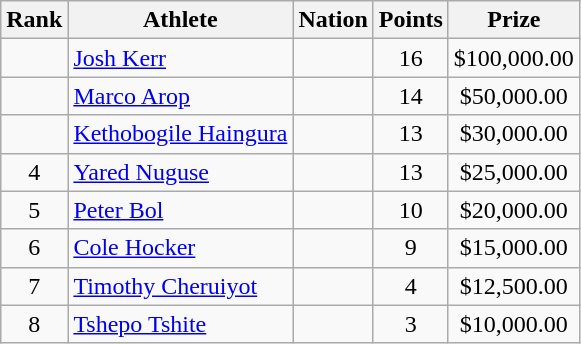<table class="wikitable mw-datatable sortable" style="text-align:center;">
<tr>
<th scope="col" style="width: 10px;">Rank</th>
<th scope="col">Athlete</th>
<th scope="col">Nation</th>
<th scope="col">Points</th>
<th scope="col">Prize</th>
</tr>
<tr>
<td></td>
<td align=left><a href='#'>Josh Kerr</a> </td>
<td align=left></td>
<td>16</td>
<td>$100,000.00</td>
</tr>
<tr>
<td></td>
<td align=left><a href='#'>Marco Arop</a> </td>
<td align=left></td>
<td>14</td>
<td>$50,000.00</td>
</tr>
<tr>
<td></td>
<td align=left><a href='#'>Kethobogile Haingura</a> </td>
<td align=left></td>
<td>13</td>
<td>$30,000.00</td>
</tr>
<tr>
<td>4</td>
<td align=left><a href='#'>Yared Nuguse</a> </td>
<td align=left></td>
<td>13</td>
<td>$25,000.00</td>
</tr>
<tr>
<td>5</td>
<td align=left><a href='#'>Peter Bol</a> </td>
<td align=left></td>
<td>10</td>
<td>$20,000.00</td>
</tr>
<tr>
<td>6</td>
<td align=left><a href='#'>Cole Hocker</a> </td>
<td align=left></td>
<td>9</td>
<td>$15,000.00</td>
</tr>
<tr>
<td>7</td>
<td align=left><a href='#'>Timothy Cheruiyot</a> </td>
<td align=left></td>
<td>4</td>
<td>$12,500.00</td>
</tr>
<tr>
<td>8</td>
<td align=left><a href='#'>Tshepo Tshite</a> </td>
<td align=left></td>
<td>3</td>
<td>$10,000.00</td>
</tr>
</table>
